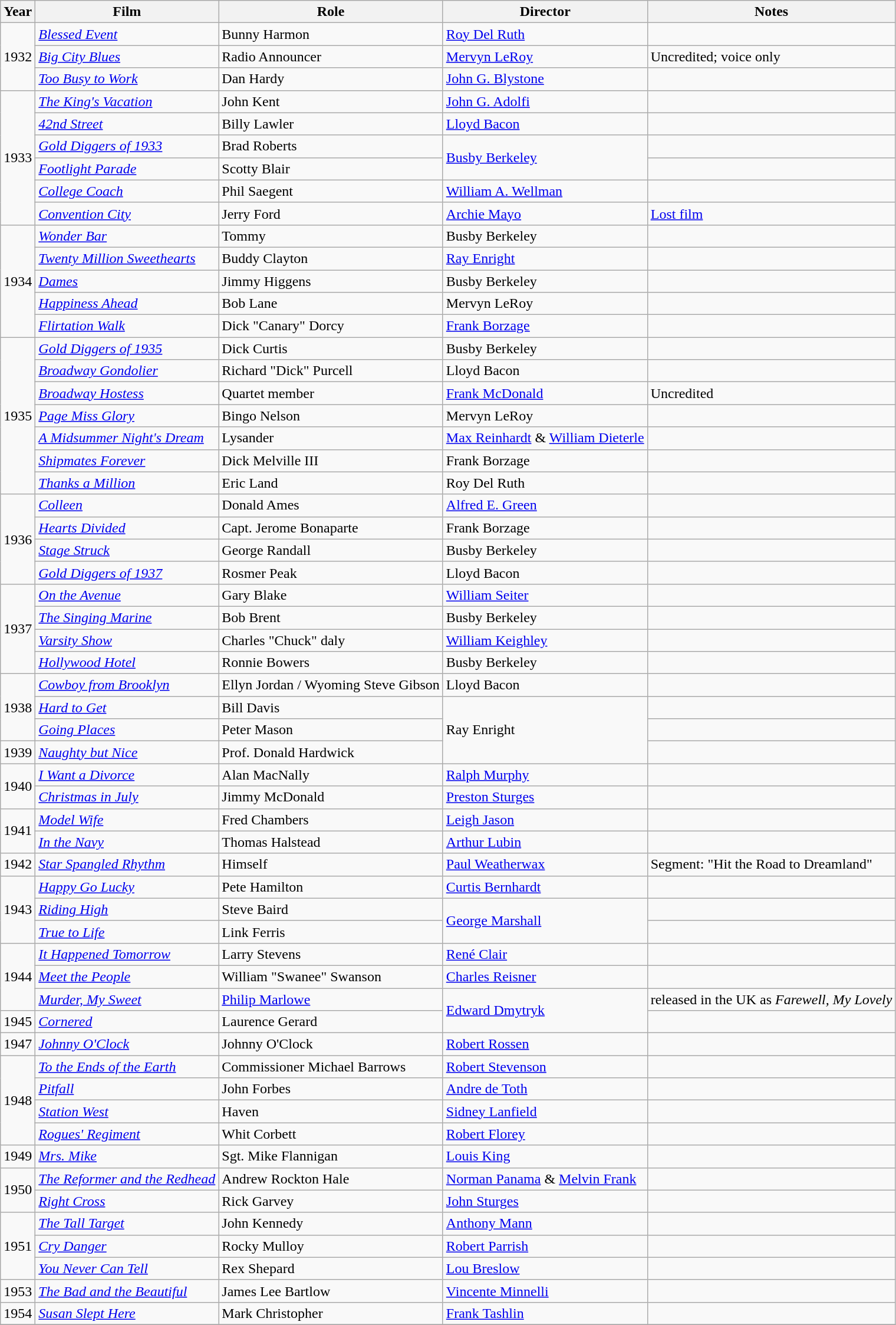<table class="wikitable sortable">
<tr>
<th>Year</th>
<th>Film</th>
<th>Role</th>
<th>Director</th>
<th class="unsortable">Notes</th>
</tr>
<tr>
<td rowspan="3">1932</td>
<td><em><a href='#'>Blessed Event</a></em></td>
<td>Bunny Harmon</td>
<td><a href='#'>Roy Del Ruth</a></td>
<td></td>
</tr>
<tr>
<td><em><a href='#'>Big City Blues</a></em></td>
<td>Radio Announcer</td>
<td><a href='#'>Mervyn LeRoy</a></td>
<td>Uncredited; voice only</td>
</tr>
<tr>
<td><em><a href='#'>Too Busy to Work</a></em></td>
<td>Dan Hardy</td>
<td><a href='#'>John G. Blystone</a></td>
<td></td>
</tr>
<tr>
<td rowspan="6">1933</td>
<td><em><a href='#'>The King's Vacation</a></em></td>
<td>John Kent</td>
<td><a href='#'>John G. Adolfi</a></td>
<td></td>
</tr>
<tr>
<td><em><a href='#'>42nd Street</a></em></td>
<td>Billy Lawler</td>
<td><a href='#'>Lloyd Bacon</a></td>
<td></td>
</tr>
<tr>
<td><em><a href='#'>Gold Diggers of 1933</a></em></td>
<td>Brad Roberts</td>
<td rowspan="2"><a href='#'>Busby Berkeley</a></td>
<td></td>
</tr>
<tr>
<td><em><a href='#'>Footlight Parade</a></em></td>
<td>Scotty Blair</td>
<td></td>
</tr>
<tr>
<td><em><a href='#'>College Coach</a></em></td>
<td>Phil Saegent</td>
<td><a href='#'>William A. Wellman</a></td>
<td></td>
</tr>
<tr>
<td><em><a href='#'>Convention City</a></em></td>
<td>Jerry Ford</td>
<td><a href='#'>Archie Mayo</a></td>
<td><a href='#'>Lost film</a></td>
</tr>
<tr>
<td rowspan="5">1934</td>
<td><em><a href='#'>Wonder Bar</a></em></td>
<td>Tommy</td>
<td>Busby Berkeley</td>
<td></td>
</tr>
<tr>
<td><em><a href='#'>Twenty Million Sweethearts</a></em></td>
<td>Buddy Clayton</td>
<td><a href='#'>Ray Enright</a></td>
<td></td>
</tr>
<tr>
<td><em><a href='#'>Dames</a></em></td>
<td>Jimmy Higgens</td>
<td>Busby Berkeley</td>
<td></td>
</tr>
<tr>
<td><em><a href='#'>Happiness Ahead</a></em></td>
<td>Bob Lane</td>
<td>Mervyn LeRoy</td>
<td></td>
</tr>
<tr>
<td><em><a href='#'>Flirtation Walk</a></em></td>
<td>Dick "Canary" Dorcy</td>
<td><a href='#'>Frank Borzage</a></td>
<td></td>
</tr>
<tr>
<td rowspan="7">1935</td>
<td><em><a href='#'>Gold Diggers of 1935</a></em></td>
<td>Dick Curtis</td>
<td>Busby Berkeley</td>
<td></td>
</tr>
<tr>
<td><em><a href='#'>Broadway Gondolier</a></em></td>
<td>Richard "Dick" Purcell</td>
<td>Lloyd Bacon</td>
<td></td>
</tr>
<tr>
<td><em><a href='#'>Broadway Hostess</a></em></td>
<td>Quartet member</td>
<td><a href='#'>Frank McDonald</a></td>
<td>Uncredited</td>
</tr>
<tr>
<td><em><a href='#'>Page Miss Glory</a></em></td>
<td>Bingo Nelson</td>
<td>Mervyn LeRoy</td>
<td></td>
</tr>
<tr>
<td><em><a href='#'>A Midsummer Night's Dream</a></em></td>
<td>Lysander</td>
<td><a href='#'>Max Reinhardt</a> & <a href='#'>William Dieterle</a></td>
<td></td>
</tr>
<tr>
<td><em><a href='#'>Shipmates Forever</a></em></td>
<td>Dick Melville III</td>
<td>Frank Borzage</td>
<td></td>
</tr>
<tr>
<td><em><a href='#'>Thanks a Million</a></em></td>
<td>Eric Land</td>
<td>Roy Del Ruth</td>
<td></td>
</tr>
<tr>
<td rowspan="4">1936</td>
<td><em><a href='#'>Colleen</a></em></td>
<td>Donald Ames</td>
<td><a href='#'>Alfred E. Green</a></td>
<td></td>
</tr>
<tr>
<td><em><a href='#'>Hearts Divided</a></em></td>
<td>Capt. Jerome Bonaparte</td>
<td>Frank Borzage</td>
<td></td>
</tr>
<tr>
<td><em><a href='#'>Stage Struck</a></em></td>
<td>George Randall</td>
<td>Busby Berkeley</td>
<td></td>
</tr>
<tr>
<td><em><a href='#'>Gold Diggers of 1937</a></em></td>
<td>Rosmer Peak</td>
<td>Lloyd Bacon</td>
<td></td>
</tr>
<tr>
<td rowspan="4">1937</td>
<td><em><a href='#'>On the Avenue</a></em></td>
<td>Gary Blake</td>
<td><a href='#'>William Seiter</a></td>
<td></td>
</tr>
<tr>
<td><em><a href='#'>The Singing Marine</a></em></td>
<td>Bob Brent</td>
<td>Busby Berkeley</td>
<td></td>
</tr>
<tr>
<td><em><a href='#'>Varsity Show</a></em></td>
<td>Charles "Chuck" daly</td>
<td><a href='#'>William Keighley</a></td>
<td></td>
</tr>
<tr>
<td><em><a href='#'>Hollywood Hotel</a></em></td>
<td>Ronnie Bowers</td>
<td>Busby Berkeley</td>
<td></td>
</tr>
<tr>
<td rowspan="3">1938</td>
<td><em><a href='#'>Cowboy from Brooklyn</a></em></td>
<td>Ellyn Jordan / Wyoming Steve Gibson</td>
<td>Lloyd Bacon</td>
<td></td>
</tr>
<tr>
<td><em><a href='#'>Hard to Get</a></em></td>
<td>Bill Davis</td>
<td rowspan="3">Ray Enright</td>
<td></td>
</tr>
<tr>
<td><em><a href='#'>Going Places</a></em></td>
<td>Peter Mason</td>
<td></td>
</tr>
<tr>
<td>1939</td>
<td><em><a href='#'>Naughty but Nice</a></em></td>
<td>Prof. Donald Hardwick</td>
<td></td>
</tr>
<tr>
<td rowspan="2">1940</td>
<td><em><a href='#'>I Want a Divorce</a></em></td>
<td>Alan MacNally</td>
<td><a href='#'>Ralph Murphy</a></td>
<td></td>
</tr>
<tr>
<td><em><a href='#'>Christmas in July</a></em></td>
<td>Jimmy McDonald</td>
<td><a href='#'>Preston Sturges</a></td>
<td></td>
</tr>
<tr>
<td rowspan="2">1941</td>
<td><em><a href='#'>Model Wife</a></em></td>
<td>Fred Chambers</td>
<td><a href='#'>Leigh Jason</a></td>
<td></td>
</tr>
<tr>
<td><em><a href='#'>In the Navy</a></em></td>
<td>Thomas Halstead</td>
<td><a href='#'>Arthur Lubin</a></td>
<td></td>
</tr>
<tr>
<td>1942</td>
<td><em><a href='#'>Star Spangled Rhythm</a></em></td>
<td>Himself</td>
<td><a href='#'>Paul Weatherwax</a></td>
<td>Segment: "Hit the Road to Dreamland"</td>
</tr>
<tr>
<td rowspan="3">1943</td>
<td><em><a href='#'>Happy Go Lucky</a></em></td>
<td>Pete Hamilton</td>
<td><a href='#'>Curtis Bernhardt</a></td>
<td></td>
</tr>
<tr>
<td><em><a href='#'>Riding High</a></em></td>
<td>Steve Baird</td>
<td rowspan="2"><a href='#'>George Marshall</a></td>
<td></td>
</tr>
<tr>
<td><em><a href='#'>True to Life</a></em></td>
<td>Link Ferris</td>
<td></td>
</tr>
<tr>
<td rowspan="3">1944</td>
<td><em><a href='#'>It Happened Tomorrow</a></em></td>
<td>Larry Stevens</td>
<td><a href='#'>René Clair</a></td>
<td></td>
</tr>
<tr>
<td><em><a href='#'>Meet the People</a></em></td>
<td>William "Swanee" Swanson</td>
<td><a href='#'>Charles Reisner</a></td>
<td></td>
</tr>
<tr>
<td><em><a href='#'>Murder, My Sweet</a></em></td>
<td><a href='#'>Philip Marlowe</a></td>
<td rowspan="2"><a href='#'>Edward Dmytryk</a></td>
<td>released in the UK as <em>Farewell, My Lovely</em></td>
</tr>
<tr>
<td>1945</td>
<td><em><a href='#'>Cornered</a></em></td>
<td>Laurence Gerard</td>
<td></td>
</tr>
<tr>
<td>1947</td>
<td><em><a href='#'>Johnny O'Clock</a></em></td>
<td>Johnny O'Clock</td>
<td><a href='#'>Robert Rossen</a></td>
<td></td>
</tr>
<tr>
<td rowspan="4">1948</td>
<td><em><a href='#'>To the Ends of the Earth</a></em></td>
<td>Commissioner Michael Barrows</td>
<td><a href='#'>Robert Stevenson</a></td>
<td></td>
</tr>
<tr>
<td><em><a href='#'>Pitfall</a></em></td>
<td>John Forbes</td>
<td><a href='#'>Andre de Toth</a></td>
<td></td>
</tr>
<tr>
<td><em><a href='#'>Station West</a></em></td>
<td>Haven</td>
<td><a href='#'>Sidney Lanfield</a></td>
<td></td>
</tr>
<tr>
<td><em><a href='#'>Rogues' Regiment</a></em></td>
<td>Whit Corbett</td>
<td><a href='#'>Robert Florey</a></td>
<td></td>
</tr>
<tr>
<td>1949</td>
<td><em><a href='#'>Mrs. Mike</a></em></td>
<td>Sgt. Mike Flannigan</td>
<td><a href='#'>Louis King</a></td>
<td></td>
</tr>
<tr>
<td rowspan="2">1950</td>
<td><em><a href='#'>The Reformer and the Redhead</a></em></td>
<td>Andrew Rockton Hale</td>
<td><a href='#'>Norman Panama</a> & <a href='#'>Melvin Frank</a></td>
<td></td>
</tr>
<tr>
<td><em><a href='#'>Right Cross</a></em></td>
<td>Rick Garvey</td>
<td><a href='#'>John Sturges</a></td>
<td></td>
</tr>
<tr>
<td rowspan="3">1951</td>
<td><em><a href='#'>The Tall Target</a></em></td>
<td>John Kennedy</td>
<td><a href='#'>Anthony Mann</a></td>
<td></td>
</tr>
<tr>
<td><em><a href='#'>Cry Danger</a></em></td>
<td>Rocky Mulloy</td>
<td><a href='#'>Robert Parrish</a></td>
<td></td>
</tr>
<tr>
<td><em><a href='#'>You Never Can Tell</a></em></td>
<td>Rex Shepard</td>
<td><a href='#'>Lou Breslow</a></td>
<td></td>
</tr>
<tr>
<td>1953</td>
<td><em><a href='#'>The Bad and the Beautiful</a></em></td>
<td>James Lee Bartlow</td>
<td><a href='#'>Vincente Minnelli</a></td>
<td></td>
</tr>
<tr>
<td>1954</td>
<td><em><a href='#'>Susan Slept Here</a></em></td>
<td>Mark Christopher</td>
<td><a href='#'>Frank Tashlin</a></td>
<td></td>
</tr>
<tr>
</tr>
</table>
